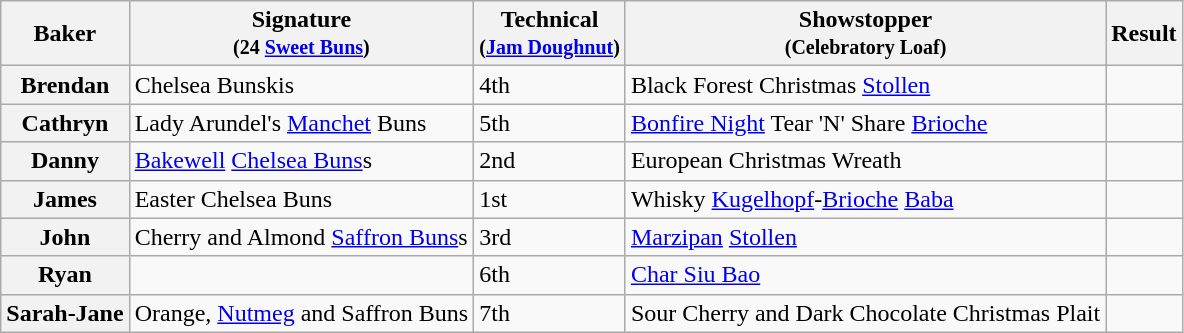<table class="wikitable sortable col3center sticky-header">
<tr>
<th scope="col">Baker</th>
<th scope="col" class="unsortable">Signature<br><small>(24 <a href='#'>Sweet Buns</a>)</small></th>
<th scope="col">Technical<br><small>(<a href='#'>Jam Doughnut</a>)</small></th>
<th scope="col" class="unsortable">Showstopper<br><small>(Celebratory Loaf)</small></th>
<th scope="col">Result</th>
</tr>
<tr>
<th scope="row">Brendan</th>
<td>Chelsea Bunskis</td>
<td>4th</td>
<td>Black Forest Christmas <a href='#'>Stollen</a></td>
<td></td>
</tr>
<tr>
<th scope="row">Cathryn</th>
<td>Lady Arundel's <a href='#'>Manchet</a> Buns</td>
<td>5th</td>
<td><a href='#'>Bonfire Night</a> Tear 'N' Share <a href='#'>Brioche</a></td>
<td></td>
</tr>
<tr>
<th scope="row">Danny</th>
<td><a href='#'>Bakewell</a> <a href='#'>Chelsea Buns</a>s</td>
<td>2nd</td>
<td>European Christmas Wreath</td>
<td></td>
</tr>
<tr>
<th scope="row">James</th>
<td>Easter Chelsea Buns</td>
<td>1st</td>
<td>Whisky <a href='#'>Kugelhopf</a>-<a href='#'>Brioche</a> <a href='#'>Baba</a></td>
<td></td>
</tr>
<tr>
<th scope="row">John</th>
<td>Cherry and Almond <a href='#'>Saffron Buns</a>s</td>
<td>3rd</td>
<td><a href='#'>Marzipan</a> <a href='#'>Stollen</a></td>
<td></td>
</tr>
<tr>
<th scope="row">Ryan</th>
<td></td>
<td>6th</td>
<td><a href='#'>Char Siu Bao</a></td>
<td></td>
</tr>
<tr>
<th scope="row">Sarah-Jane</th>
<td>Orange, <a href='#'>Nutmeg</a> and Saffron Buns</td>
<td>7th</td>
<td>Sour Cherry and Dark Chocolate Christmas Plait</td>
<td></td>
</tr>
</table>
